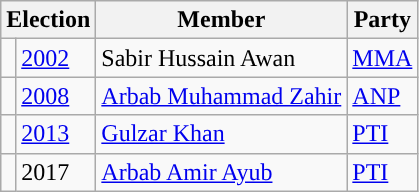<table class="wikitable">
<tr>
<th colspan="2">Election</th>
<th>Member</th>
<th>Party</th>
</tr>
<tr>
<td style="background-color: "></td>
<td><a href='#'>2002</a></td>
<td>Sabir Hussain Awan</td>
<td><a href='#'>MMA</a></td>
</tr>
<tr>
<td style="background-color: "></td>
<td><a href='#'>2008</a></td>
<td><a href='#'>Arbab Muhammad Zahir</a></td>
<td><a href='#'>ANP</a></td>
</tr>
<tr>
<td style="background-color: "></td>
<td><a href='#'>2013</a></td>
<td><a href='#'>Gulzar Khan</a></td>
<td><a href='#'>PTI</a></td>
</tr>
<tr>
<td style="background-color: "></td>
<td>2017</td>
<td><a href='#'>Arbab Amir Ayub</a></td>
<td><a href='#'>PTI</a></td>
</tr>
</table>
